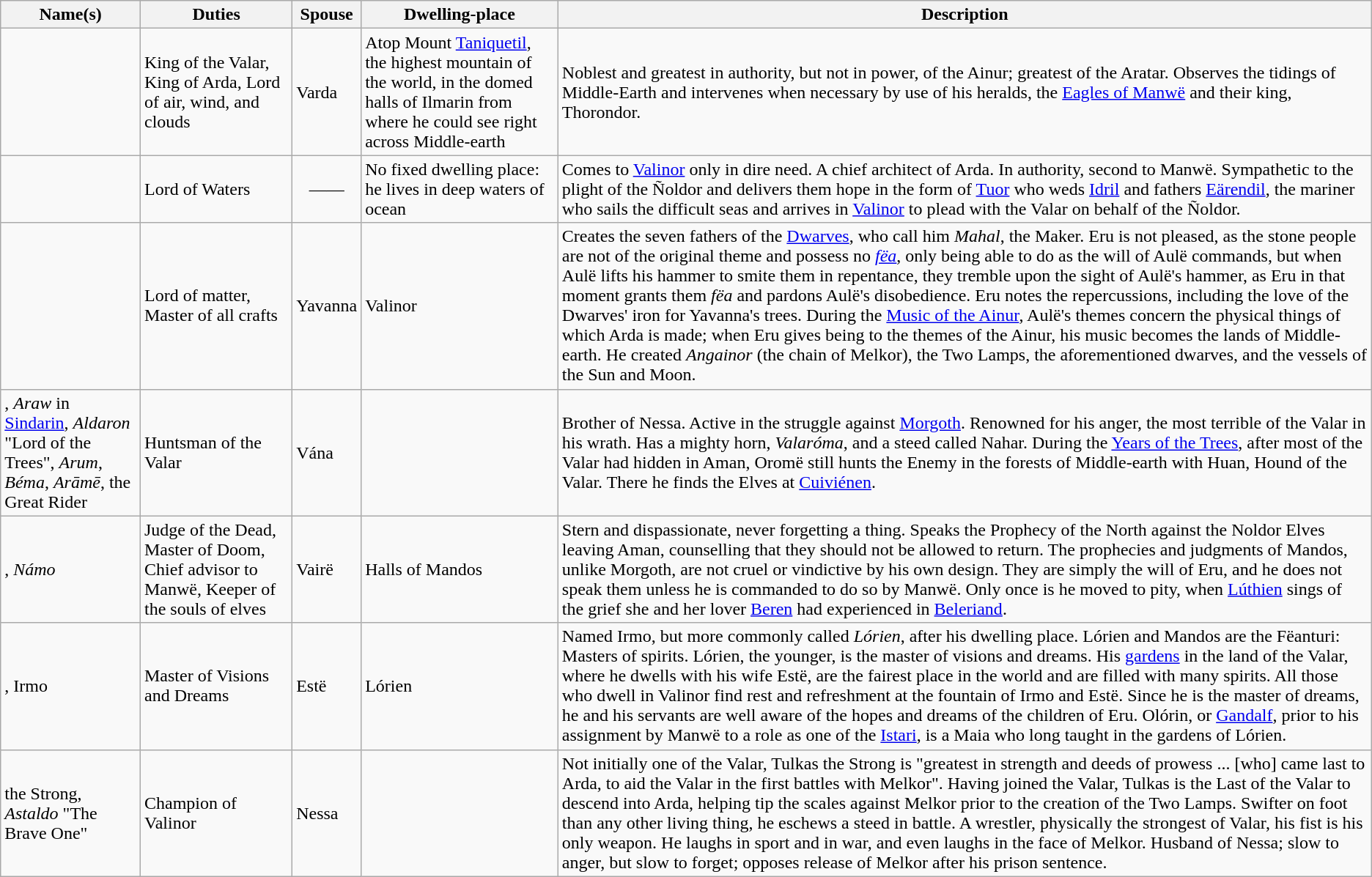<table class="wikitable">
<tr>
<th>Name(s)</th>
<th>Duties</th>
<th>Spouse</th>
<th>Dwelling-place</th>
<th>Description</th>
</tr>
<tr>
<td></td>
<td>King of the Valar, King of Arda, Lord of air, wind, and clouds</td>
<td>Varda</td>
<td>Atop Mount <a href='#'>Taniquetil</a>, the highest mountain of the world, in the domed halls of Ilmarin from where he could see right across Middle-earth</td>
<td>Noblest and greatest in authority, but not in power, of the Ainur; greatest of the Aratar. Observes the tidings of Middle-Earth and intervenes when necessary by use of his heralds, the <a href='#'>Eagles of Manwë</a> and their king, Thorondor. </td>
</tr>
<tr>
<td></td>
<td>Lord of Waters</td>
<td style=text-align:center>——</td>
<td>No fixed dwelling place: he lives in deep waters of ocean</td>
<td>Comes to <a href='#'>Valinor</a> only in dire need. A chief architect of Arda. In authority, second to Manwë. Sympathetic to the plight of the Ñoldor and delivers them hope in the form of <a href='#'>Tuor</a> who weds <a href='#'>Idril</a> and fathers <a href='#'>Eärendil</a>, the mariner who sails the difficult seas and arrives in <a href='#'>Valinor</a> to plead with the Valar on behalf of the Ñoldor.</td>
</tr>
<tr>
<td></td>
<td>Lord of matter, Master of all crafts</td>
<td>Yavanna</td>
<td>Valinor</td>
<td>Creates the seven fathers of the <a href='#'>Dwarves</a>, who call him <em>Mahal</em>, the Maker. Eru is not pleased, as the stone people are not of the original theme and possess no <a href='#'><em>fëa</em></a>, only being able to do as the will of Aulë commands, but when Aulë lifts his hammer to smite them in repentance, they tremble upon the sight of Aulë's hammer, as Eru in that moment grants them <em>fëa</em> and pardons Aulë's disobedience. Eru notes the repercussions, including the love of the Dwarves' iron for Yavanna's trees. During the <a href='#'>Music of the Ainur</a>, Aulë's themes concern the physical things of which Arda is made; when Eru gives being to the themes of the Ainur, his music becomes the lands of Middle-earth. He created <em>Angainor</em> (the chain of Melkor), the Two Lamps, the aforementioned dwarves, and the vessels of the Sun and Moon.</td>
</tr>
<tr>
<td> , <em>Araw</em> in <a href='#'>Sindarin</a>, <em>Aldaron</em> "Lord of the Trees", <em>Arum</em>, <em>Béma</em>, <em>Arāmē</em>, the Great Rider</td>
<td>Huntsman of the Valar</td>
<td>Vána</td>
<td></td>
<td>Brother of Nessa. Active in the struggle against <a href='#'>Morgoth</a>. Renowned for his anger, the most terrible of the Valar in his wrath. Has a mighty horn, <em>Valaróma</em>, and a steed called Nahar. During the <a href='#'>Years of the Trees</a>, after most of the Valar had hidden in Aman, Oromë still hunts the Enemy in the forests of Middle-earth with Huan, Hound of the Valar. There he finds the Elves at <a href='#'>Cuiviénen</a>.</td>
</tr>
<tr>
<td> , <em>Námo</em> </td>
<td>Judge of the Dead, Master of Doom, Chief advisor to Manwë, Keeper of the souls of elves</td>
<td>Vairë</td>
<td>Halls of Mandos</td>
<td>Stern and dispassionate, never forgetting a thing. Speaks the Prophecy of the North against the Noldor Elves leaving Aman, counselling that they should not be allowed to return. The prophecies and judgments of Mandos, unlike Morgoth, are not cruel or vindictive by his own design. They are simply the will of Eru, and he does not speak them unless he is commanded to do so by Manwë. Only once is he moved to pity, when <a href='#'>Lúthien</a> sings of the grief she and her lover <a href='#'>Beren</a> had experienced in <a href='#'>Beleriand</a>.</td>
</tr>
<tr>
<td> , Irmo </td>
<td>Master of Visions and Dreams</td>
<td>Estë</td>
<td>Lórien</td>
<td>Named Irmo, but more commonly called <em>Lórien</em>, after his dwelling place. Lórien and Mandos are the Fëanturi: Masters of spirits. Lórien, the younger, is the master of visions and dreams. His <a href='#'>gardens</a> in the land of the Valar, where he dwells with his wife Estë, are the fairest place in the world and are filled with many spirits. All those who dwell in Valinor find rest and refreshment at the fountain of Irmo and Estë. Since he is the master of dreams, he and his servants are well aware of the hopes and dreams of the children of Eru.  Olórin, or <a href='#'>Gandalf</a>, prior to his assignment by Manwë to a role as one of the <a href='#'>Istari</a>, is a Maia who long taught in the gardens of Lórien.</td>
</tr>
<tr>
<td>  the Strong, <em>Astaldo</em> "The Brave One"</td>
<td>Champion of Valinor</td>
<td>Nessa</td>
<td></td>
<td>Not initially one of the Valar, Tulkas the Strong is "greatest in strength and deeds of prowess ... [who] came last to Arda, to aid the Valar in the first battles with Melkor". Having joined the Valar, Tulkas is the Last of the Valar to descend into Arda, helping tip the scales against Melkor prior to the creation of the Two Lamps. Swifter on foot than any other living thing, he eschews a steed in battle. A wrestler, physically the strongest of Valar, his fist is his only weapon. He laughs in sport and in war, and even laughs in the face of Melkor. Husband of Nessa; slow to anger, but slow to forget; opposes release of Melkor after his prison sentence.</td>
</tr>
</table>
